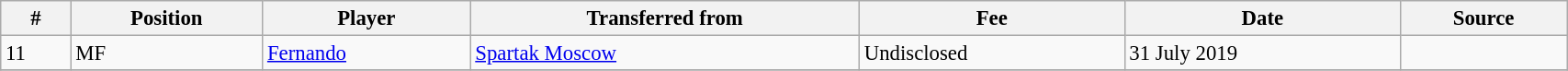<table class="wikitable sortable" style="width:90%; text-align:center; font-size:95%; text-align:left;">
<tr>
<th>#</th>
<th>Position</th>
<th>Player</th>
<th>Transferred from</th>
<th>Fee</th>
<th>Date</th>
<th>Source</th>
</tr>
<tr>
<td>11</td>
<td>MF</td>
<td> <a href='#'>Fernando</a></td>
<td> <a href='#'>Spartak Moscow</a></td>
<td>Undisclosed</td>
<td>31 July 2019</td>
<td></td>
</tr>
<tr>
</tr>
</table>
